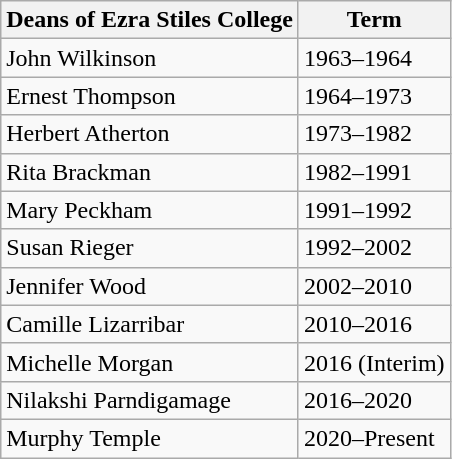<table class="wikitable">
<tr>
<th>Deans of Ezra Stiles College</th>
<th>Term</th>
</tr>
<tr>
<td>John Wilkinson</td>
<td>1963–1964</td>
</tr>
<tr>
<td>Ernest Thompson</td>
<td>1964–1973</td>
</tr>
<tr>
<td>Herbert Atherton</td>
<td>1973–1982</td>
</tr>
<tr>
<td>Rita Brackman</td>
<td>1982–1991</td>
</tr>
<tr>
<td>Mary Peckham</td>
<td>1991–1992</td>
</tr>
<tr>
<td>Susan Rieger</td>
<td>1992–2002</td>
</tr>
<tr>
<td>Jennifer Wood</td>
<td>2002–2010</td>
</tr>
<tr>
<td>Camille Lizarribar</td>
<td>2010–2016</td>
</tr>
<tr>
<td>Michelle Morgan</td>
<td>2016 (Interim)</td>
</tr>
<tr>
<td>Nilakshi Parndigamage</td>
<td>2016–2020</td>
</tr>
<tr>
<td>Murphy Temple</td>
<td>2020–Present</td>
</tr>
</table>
